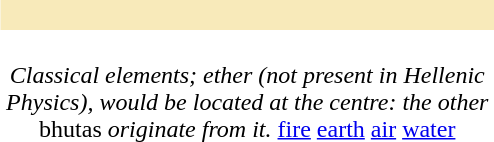<table align="center" class="toccolours" style="width:333px; float:right; margin:1em 1em 1em 1em">
<tr>
<td style="background:#f8eaba; text-align:center;"><br><div></td>
</tr>
<tr>
<td style="text-align:center;"><br>

<em>Classical elements; ether (not present in Hellenic Physics), would be located at the centre: the other </em>bhutas<em> originate from it.</em>


<a href='#'>fire</a> 

<a href='#'>earth</a> 

<a href='#'>air</a> 

<a href='#'>water</a></td>
</tr>
</table>
